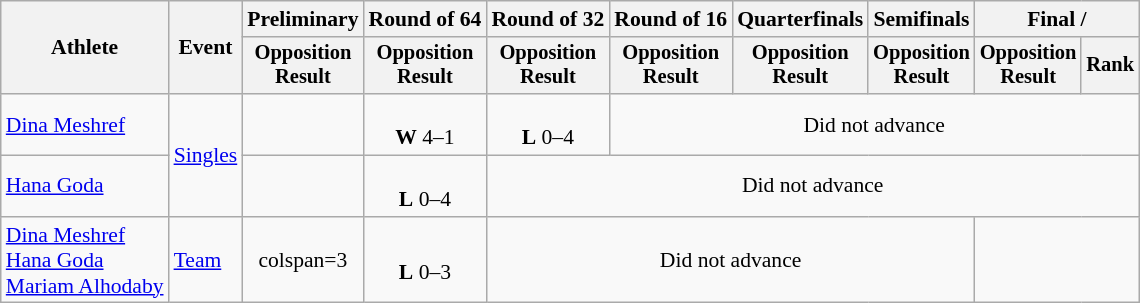<table class=wikitable style=font-size:90%;text-align:center>
<tr>
<th rowspan=2>Athlete</th>
<th rowspan=2>Event</th>
<th>Preliminary</th>
<th>Round of 64</th>
<th>Round of 32</th>
<th>Round of 16</th>
<th>Quarterfinals</th>
<th>Semifinals</th>
<th colspan=2>Final / </th>
</tr>
<tr style=font-size:95%>
<th>Opposition<br>Result</th>
<th>Opposition<br>Result</th>
<th>Opposition<br>Result</th>
<th>Opposition<br>Result</th>
<th>Opposition<br>Result</th>
<th>Opposition<br>Result</th>
<th>Opposition<br>Result</th>
<th>Rank</th>
</tr>
<tr>
<td align=left><a href='#'>Dina Meshref</a></td>
<td align=left rowspan=2><a href='#'>Singles</a></td>
<td></td>
<td><br><strong>W</strong> 4–1</td>
<td><br><strong>L</strong> 0–4</td>
<td colspan="5">Did not advance</td>
</tr>
<tr align=center>
<td align=left><a href='#'>Hana Goda</a></td>
<td></td>
<td><br><strong>L</strong> 0–4</td>
<td colspan="6">Did not advance</td>
</tr>
<tr>
<td align=left><a href='#'>Dina Meshref</a><br><a href='#'>Hana Goda</a><br><a href='#'>Mariam Alhodaby</a></td>
<td align=left><a href='#'>Team</a></td>
<td>colspan=3 </td>
<td><br> <strong>L</strong> 0–3</td>
<td colspan="4">Did not advance</td>
</tr>
</table>
